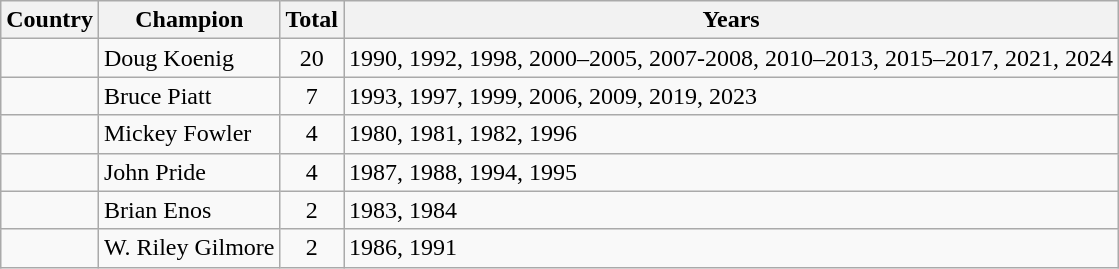<table class="sortable wikitable">
<tr>
<th>Country</th>
<th>Champion</th>
<th>Total</th>
<th>Years</th>
</tr>
<tr>
<td style="text-align:center;"></td>
<td>Doug Koenig</td>
<td style="text-align:center;">20</td>
<td>1990, 1992, 1998, 2000–2005, 2007-2008, 2010–2013, 2015–2017, 2021, 2024</td>
</tr>
<tr>
<td style="text-align:center;"></td>
<td>Bruce Piatt</td>
<td style="text-align:center;">7</td>
<td>1993, 1997, 1999, 2006, 2009, 2019, 2023</td>
</tr>
<tr>
<td style="text-align:center;"></td>
<td>Mickey Fowler</td>
<td style="text-align:center;">4</td>
<td>1980, 1981, 1982, 1996</td>
</tr>
<tr>
<td style="text-align:center;"></td>
<td>John Pride</td>
<td style="text-align:center;">4</td>
<td>1987, 1988, 1994, 1995</td>
</tr>
<tr>
<td style="text-align:center;"></td>
<td>Brian Enos</td>
<td style="text-align:center;">2</td>
<td>1983, 1984</td>
</tr>
<tr>
<td style="text-align:center;"></td>
<td>W. Riley Gilmore</td>
<td style="text-align:center;">2</td>
<td>1986, 1991</td>
</tr>
</table>
